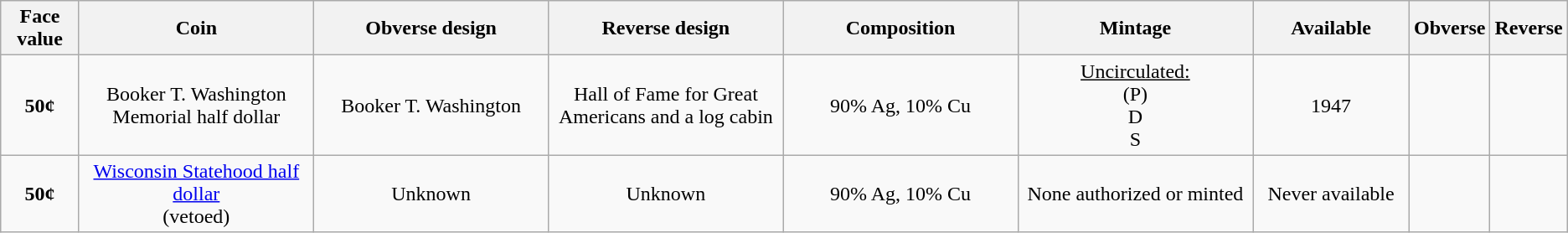<table class="wikitable">
<tr>
<th width="5%">Face value</th>
<th width="15%">Coin</th>
<th width="15%">Obverse design</th>
<th width="15%">Reverse design</th>
<th width="15%">Composition</th>
<th width="15%">Mintage</th>
<th width="10%">Available</th>
<th>Obverse</th>
<th>Reverse</th>
</tr>
<tr>
<td align="center"><strong>50¢</strong></td>
<td align="center">Booker T. Washington Memorial half dollar</td>
<td align="center">Booker T. Washington</td>
<td align="center">Hall of Fame for Great Americans and a log cabin</td>
<td align="center">90% Ag, 10% Cu</td>
<td align="center"><u>Uncirculated:</u><br> (P) <br>  D <br>  S</td>
<td align="center">1947</td>
<td></td>
<td></td>
</tr>
<tr>
<td align="center"><strong>50¢</strong></td>
<td align="center"><a href='#'>Wisconsin Statehood half dollar</a><br>(vetoed)</td>
<td align="center">Unknown</td>
<td align="center">Unknown</td>
<td align="center">90% Ag, 10% Cu</td>
<td align="center">None authorized or minted</td>
<td align="center">Never available</td>
<td></td>
<td></td>
</tr>
</table>
